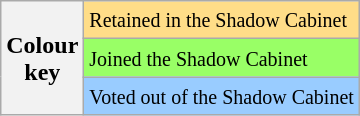<table class="wikitable">
<tr>
<th rowspan=3>Colour<br>key</th>
<td bgcolor=ffdd88><small>Retained in the Shadow Cabinet</small></td>
</tr>
<tr bgcolor=99ff66>
<td><small>Joined the Shadow Cabinet</small></td>
</tr>
<tr bgcolor=99ccff>
<td><small>Voted out of the Shadow Cabinet</small></td>
</tr>
</table>
